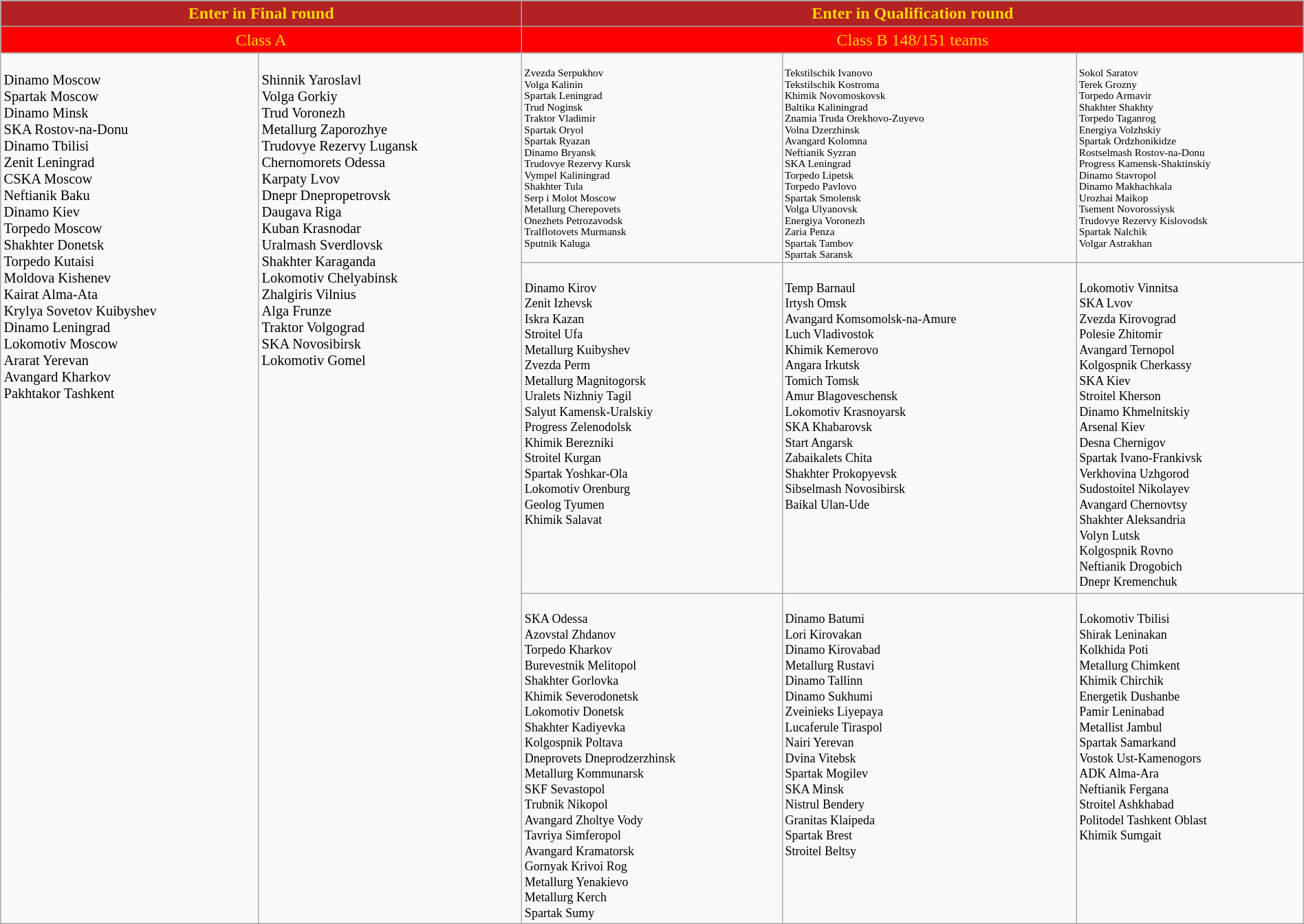<table class="wikitable" style="width:100%;">
<tr style="background:Firebrick; text-align:center;">
<td style="width:40%; color:Gold" colspan="2"><strong>Enter in Final round</strong></td>
<td style="width:60%; color:Gold" colspan="3"><strong>Enter in Qualification round</strong></td>
</tr>
<tr style="background:Red;">
<td style="text-align:center; width:40%; color:Gold" colspan=2>Class A</td>
<td style="text-align:center; width:80%; color:Gold" colspan=3>Class B 148/151 teams</td>
</tr>
<tr style="vertical-align:top; font-size:85%;">
<td rowspan=4><br> Dinamo Moscow<br>
 Spartak Moscow<br>
 Dinamo Minsk<br>
 SKA Rostov-na-Donu<br>
 Dinamo Tbilisi<br>
 Zenit Leningrad<br>
 CSKA Moscow<br>
 Neftianik Baku<br>
 Dinamo Kiev<br>
 Torpedo Moscow<br>
 Shakhter Donetsk<br>
 Torpedo Kutaisi<br>
 Moldova Kishenev<br>
 Kairat Alma-Ata<br>
 Krylya Sovetov Kuibyshev<br>
 Dinamo Leningrad<br>
 Lokomotiv Moscow<br>
 Ararat Yerevan<br>
 Avangard Kharkov<br>
 Pakhtakor Tashkent<br></td>
<td rowspan=4><br> Shinnik Yaroslavl<br>
 Volga Gorkiy<br>
 Trud Voronezh<br>
 Metallurg Zaporozhye<br>
 Trudovye Rezervy Lugansk<br>
 Chernomorets Odessa<br>
 Karpaty Lvov<br>
 Dnepr Dnepropetrovsk<br>
 Daugava Riga<br>
 Kuban Krasnodar<br>
 Uralmash Sverdlovsk<br>
 Shakhter Karaganda<br>
 Lokomotiv Chelyabinsk<br>
 Zhalgiris Vilnius<br>
 Alga Frunze<br>
 Traktor Volgograd<br>
 SKA Novosibirsk<br>
 Lokomotiv Gomel<br></td>
<td style="font-size:75%;"><br> Zvezda Serpukhov<br>
 Volga Kalinin<br>
 Spartak Leningrad<br>
 Trud Noginsk<br>
 Traktor Vladimir<br>
 Spartak Oryol<br>
 Spartak Ryazan<br>
 Dinamo Bryansk<br>
 Trudovye Rezervy Kursk<br>
 Vympel Kaliningrad<br>
 Shakhter Tula<br>
 Serp i Molot Moscow<br>
 Metallurg Cherepovets<br>
 Onezhets Petrozavodsk<br>
 Tralflotovets Murmansk<br>
 Sputnik Kaluga<br></td>
<td style="font-size:75%;"><br> Tekstilschik Ivanovo<br>
 Tekstilschik Kostroma<br>
 Khimik Novomoskovsk<br>
 Baltika Kaliningrad<br>
 Znamia Truda Orekhovo-Zuyevo<br>
 Volna Dzerzhinsk<br>
 Avangard Kolomna<br>
 Neftianik Syzran<br>
 SKA Leningrad<br>
 Torpedo Lipetsk<br>
 Torpedo Pavlovo<br>
 Spartak Smolensk<br>
 Volga Ulyanovsk<br>
 Energiya Voronezh<br>
 Zaria Penza<br>
 Spartak Tambov<br>
 Spartak Saransk<br></td>
<td style="font-size:75%;"><br> Sokol Saratov<br>
 Terek Grozny<br>
 Torpedo Armavir<br>
 Shakhter Shakhty<br>
 Torpedo Taganrog<br>
 Energiya Volzhskiy<br>
 Spartak Ordzhonikidze<br>
 Rostselmash Rostov-na-Donu<br>
 Progress Kamensk-Shaktinskiy<br>
 Dinamo Stavropol<br>
 Dinamo Makhachkala<br>
 Urozhai Maikop<br>
 Tsement Novorossiysk<br>
 Trudovye Rezervy Kislovodsk<br>
 Spartak Nalchik<br>
 Volgar Astrakhan<br></td>
</tr>
<tr style="vertical-align:top; font-size:75%;">
<td><br> Dinamo Kirov<br>
 Zenit Izhevsk<br>
 Iskra Kazan<br>
 Stroitel Ufa<br>
 Metallurg Kuibyshev<br>
 Zvezda Perm<br>
 Metallurg Magnitogorsk<br>
 Uralets Nizhniy Tagil<br>
 Salyut Kamensk-Uralskiy<br>
 Progress Zelenodolsk<br>
 Khimik Berezniki<br>
 Stroitel Kurgan<br>
 Spartak Yoshkar-Ola<br>
 Lokomotiv Orenburg<br>
 Geolog Tyumen<br>
 Khimik Salavat<br></td>
<td><br> Temp Barnaul<br>
 Irtysh Omsk<br>
 Avangard Komsomolsk-na-Amure<br>
 Luch Vladivostok<br>
 Khimik Kemerovo<br>
 Angara Irkutsk<br>
 Tomich Tomsk<br>
 Amur Blagoveschensk<br>
 Lokomotiv Krasnoyarsk<br>
 SKA Khabarovsk<br>
 Start Angarsk<br>
 Zabaikalets Chita<br>
 Shakhter Prokopyevsk<br>
 Sibselmash Novosibirsk<br>
 Baikal Ulan-Ude<br></td>
<td><br> Lokomotiv Vinnitsa<br>
 SKA Lvov<br>
 Zvezda Kirovograd<br>
 Polesie Zhitomir<br>
 Avangard Ternopol<br>
 Kolgospnik Cherkassy<br>
 SKA Kiev<br>
 Stroitel Kherson<br>
 Dinamo Khmelnitskiy<br>
 Arsenal Kiev<br>
 Desna Chernigov<br>
 Spartak Ivano-Frankivsk<br>
 Verkhovina Uzhgorod<br>
 Sudostoitel Nikolayev<br>
 Avangard Chernovtsy<br>
 Shakhter Aleksandria<br>
 Volyn Lutsk<br>
 Kolgospnik Rovno<br>
 Neftianik Drogobich<br>
 Dnepr Kremenchuk<br></td>
</tr>
<tr style="vertical-align:top; font-size:75%;">
<td><br> SKA Odessa<br>
 Azovstal Zhdanov<br>
 Torpedo Kharkov<br>
 Burevestnik Melitopol<br>
 Shakhter Gorlovka<br>
 Khimik Severodonetsk<br>
 Lokomotiv Donetsk<br>
 Shakhter Kadiyevka<br>
 Kolgospnik Poltava<br>
 Dneprovets Dneprodzerzhinsk<br>
 Metallurg Kommunarsk<br>
 SKF Sevastopol<br>
 Trubnik Nikopol<br>
 Avangard Zholtye Vody<br>
 Tavriya Simferopol<br>
 Avangard Kramatorsk<br>
 Gornyak Krivoi Rog<br>
 Metallurg Yenakievo<br>
 Metallurg Kerch<br>
 Spartak Sumy<br></td>
<td><br> Dinamo Batumi<br>
 Lori Kirovakan<br>
 Dinamo Kirovabad<br>
 Metallurg Rustavi<br>
 Dinamo Tallinn<br>
 Dinamo Sukhumi<br>
 Zveinieks Liyepaya<br>
 Lucaferule Tiraspol<br>
 Nairi Yerevan<br>
 Dvina Vitebsk<br>
 Spartak Mogilev<br>
 SKA Minsk<br>
 Nistrul Bendery<br>
 Granitas Klaipeda<br>
 Spartak Brest<br>
 Stroitel Beltsy<br></td>
<td><br> Lokomotiv Tbilisi<br>
 Shirak Leninakan<br>
 Kolkhida Poti<br>
 Metallurg Chimkent<br>
 Khimik Chirchik<br>
 Energetik Dushanbe<br>
 Pamir Leninabad<br>
 Metallist Jambul<br>
 Spartak Samarkand<br>
 Vostok Ust-Kamenogors<br>
 ADK Alma-Ara<br>
 Neftianik Fergana<br>
 Stroitel Ashkhabad<br>
 Politodel Tashkent Oblast<br>
 Khimik Sumgait<br></td>
</tr>
</table>
